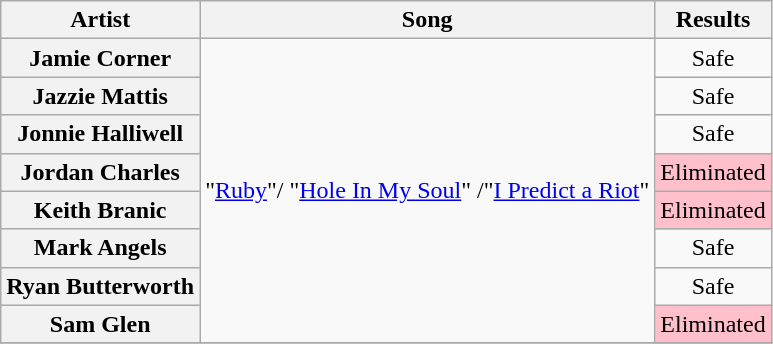<table class="wikitable plainrowheaders" style="text-align:center;">
<tr>
<th scope="col">Artist</th>
<th scope="col">Song</th>
<th scope="col">Results</th>
</tr>
<tr>
<th scope="row">Jamie Corner</th>
<td rowspan="8">"<a href='#'>Ruby</a>"/ "<a href='#'>Hole In My Soul</a>" /"<a href='#'>I Predict a Riot</a>"</td>
<td>Safe</td>
</tr>
<tr>
<th scope="row">Jazzie Mattis</th>
<td>Safe</td>
</tr>
<tr>
<th scope="row">Jonnie Halliwell</th>
<td>Safe</td>
</tr>
<tr>
<th scope="row">Jordan Charles</th>
<td style="background:pink;">Eliminated</td>
</tr>
<tr>
<th scope="row">Keith Branic</th>
<td style="background:pink;">Eliminated</td>
</tr>
<tr>
<th scope="row">Mark Angels</th>
<td>Safe</td>
</tr>
<tr>
<th scope="row">Ryan Butterworth</th>
<td>Safe</td>
</tr>
<tr>
<th scope="row">Sam Glen</th>
<td style="background:pink;">Eliminated</td>
</tr>
<tr safe>
</tr>
</table>
